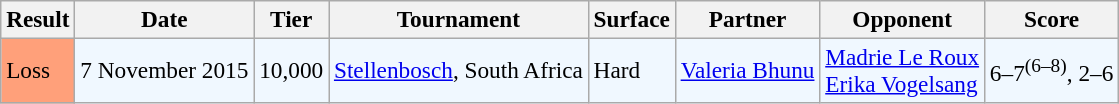<table class="sortable wikitable" style=font-size:97%>
<tr>
<th>Result</th>
<th>Date</th>
<th>Tier</th>
<th>Tournament</th>
<th>Surface</th>
<th>Partner</th>
<th>Opponent</th>
<th>Score</th>
</tr>
<tr style="background:#f0f8ff;">
<td style="background:#ffa07a;">Loss</td>
<td>7 November 2015</td>
<td>10,000</td>
<td><a href='#'>Stellenbosch</a>, South Africa</td>
<td>Hard</td>
<td> <a href='#'>Valeria Bhunu</a></td>
<td> <a href='#'>Madrie Le Roux</a> <br>  <a href='#'>Erika Vogelsang</a></td>
<td>6–7<sup>(6–8)</sup>, 2–6</td>
</tr>
</table>
